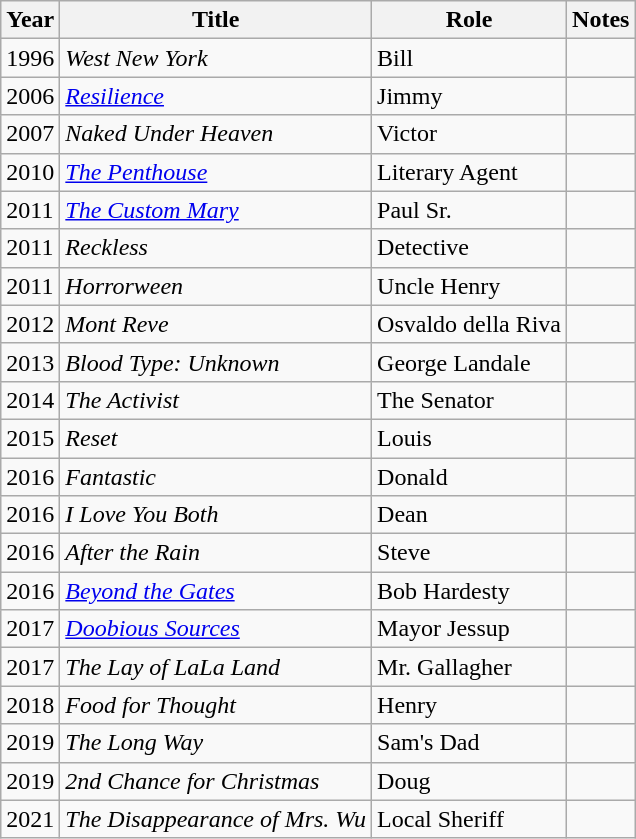<table class="wikitable sortable">
<tr>
<th>Year</th>
<th>Title</th>
<th>Role</th>
<th>Notes</th>
</tr>
<tr>
<td>1996</td>
<td><em>West New York</em></td>
<td>Bill</td>
<td></td>
</tr>
<tr>
<td>2006</td>
<td><a href='#'><em>Resilience</em></a></td>
<td>Jimmy</td>
<td></td>
</tr>
<tr>
<td>2007</td>
<td><em>Naked Under Heaven</em></td>
<td>Victor</td>
<td></td>
</tr>
<tr>
<td>2010</td>
<td><a href='#'><em>The Penthouse</em></a></td>
<td>Literary Agent</td>
<td></td>
</tr>
<tr>
<td>2011</td>
<td><em><a href='#'>The Custom Mary</a></em></td>
<td>Paul Sr.</td>
<td></td>
</tr>
<tr>
<td>2011</td>
<td><em>Reckless</em></td>
<td>Detective</td>
<td></td>
</tr>
<tr>
<td>2011</td>
<td><em>Horrorween</em></td>
<td>Uncle Henry</td>
<td></td>
</tr>
<tr>
<td>2012</td>
<td><em>Mont Reve</em></td>
<td>Osvaldo della Riva</td>
<td></td>
</tr>
<tr>
<td>2013</td>
<td><em>Blood Type: Unknown</em></td>
<td>George Landale</td>
<td></td>
</tr>
<tr>
<td>2014</td>
<td><em>The Activist</em></td>
<td>The Senator</td>
<td></td>
</tr>
<tr>
<td>2015</td>
<td><em>Reset</em></td>
<td>Louis</td>
<td></td>
</tr>
<tr>
<td>2016</td>
<td><em>Fantastic</em></td>
<td>Donald</td>
<td></td>
</tr>
<tr>
<td>2016</td>
<td><em>I Love You Both</em></td>
<td>Dean</td>
<td></td>
</tr>
<tr>
<td>2016</td>
<td><em>After the Rain</em></td>
<td>Steve</td>
<td></td>
</tr>
<tr>
<td>2016</td>
<td><a href='#'><em>Beyond the Gates</em></a></td>
<td>Bob Hardesty</td>
<td></td>
</tr>
<tr>
<td>2017</td>
<td><em><a href='#'>Doobious Sources</a></em></td>
<td>Mayor Jessup</td>
<td></td>
</tr>
<tr>
<td>2017</td>
<td><em>The Lay of LaLa Land</em></td>
<td>Mr. Gallagher</td>
<td></td>
</tr>
<tr>
<td>2018</td>
<td><em>Food for Thought</em></td>
<td>Henry</td>
<td></td>
</tr>
<tr>
<td>2019</td>
<td><em>The Long Way</em></td>
<td>Sam's Dad</td>
<td></td>
</tr>
<tr>
<td>2019</td>
<td><em>2nd Chance for Christmas</em></td>
<td>Doug</td>
<td></td>
</tr>
<tr>
<td>2021</td>
<td><em>The Disappearance of Mrs. Wu</em></td>
<td>Local Sheriff</td>
<td></td>
</tr>
</table>
